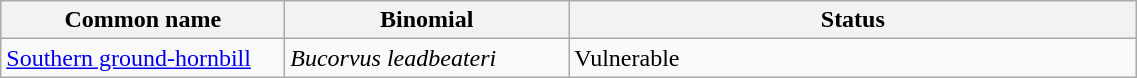<table width=60% class="wikitable">
<tr>
<th width=25%>Common name</th>
<th width=25%>Binomial</th>
<th width=50%>Status</th>
</tr>
<tr>
<td><a href='#'>Southern ground-hornbill</a></td>
<td><em>Bucorvus leadbeateri</em></td>
<td>Vulnerable</td>
</tr>
</table>
